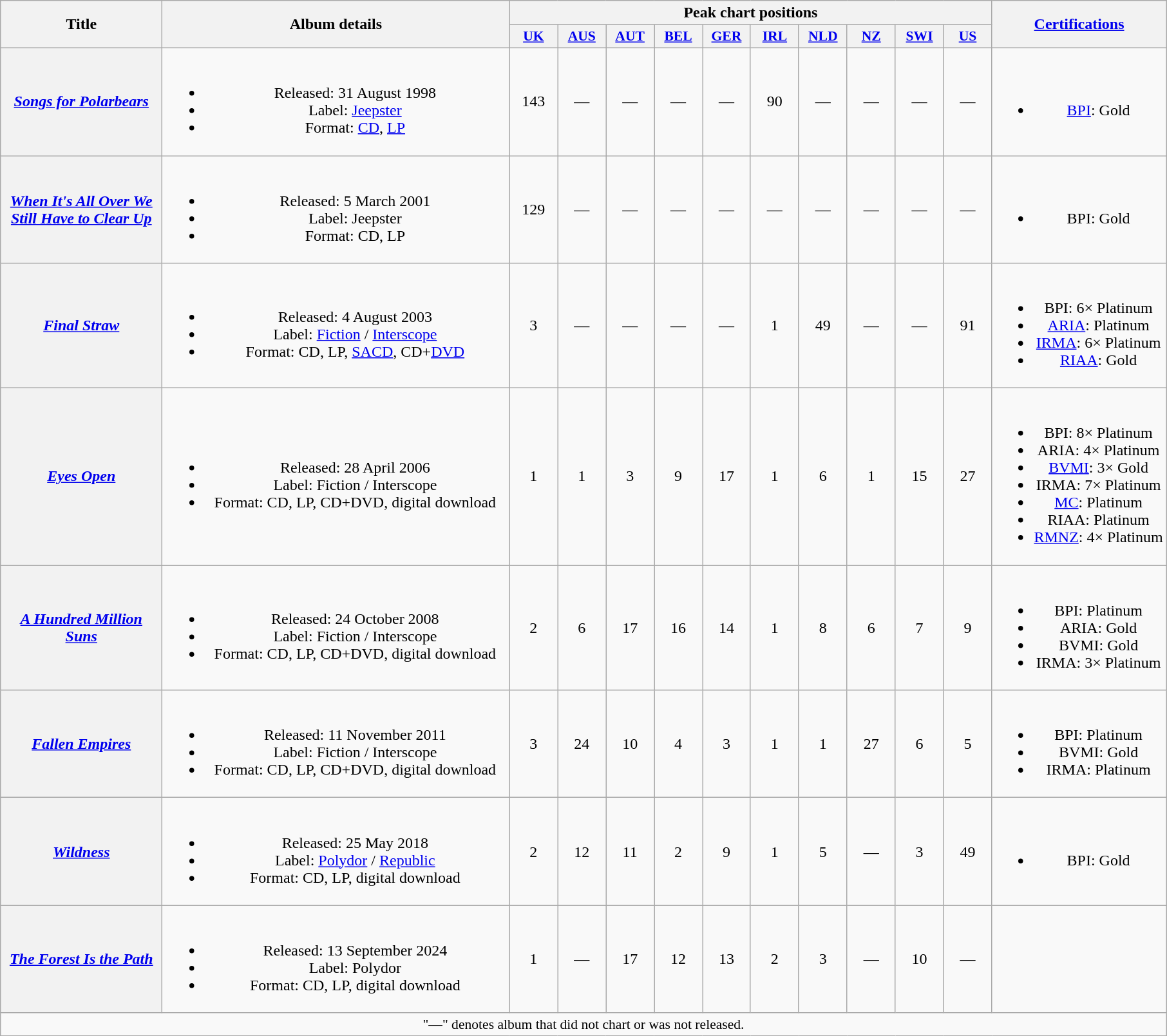<table class="wikitable plainrowheaders" style="text-align:center;">
<tr>
<th scope="col" rowspan="2" style="width:10em;">Title</th>
<th scope="col" rowspan="2" style="width:22em;">Album details</th>
<th scope="col" colspan="10">Peak chart positions</th>
<th scope="col" rowspan="2"><a href='#'>Certifications</a></th>
</tr>
<tr>
<th scope="col" style="width:3em;font-size:90%;"><a href='#'>UK</a><br></th>
<th scope="col" style="width:3em;font-size:90%;"><a href='#'>AUS</a><br></th>
<th scope="col" style="width:3em;font-size:90%;"><a href='#'>AUT</a><br></th>
<th scope="col" style="width:3em;font-size:90%;"><a href='#'>BEL</a><br></th>
<th scope="col" style="width:3em;font-size:90%;"><a href='#'>GER</a><br></th>
<th scope="col" style="width:3em;font-size:90%;"><a href='#'>IRL</a><br></th>
<th scope="col" style="width:3em;font-size:90%;"><a href='#'>NLD</a><br></th>
<th scope="col" style="width:3em;font-size:90%;"><a href='#'>NZ</a><br></th>
<th scope="col" style="width:3em;font-size:90%;"><a href='#'>SWI</a><br></th>
<th scope="col" style="width:3em;font-size:90%;"><a href='#'>US</a><br></th>
</tr>
<tr>
<th scope="row"><em><a href='#'>Songs for Polarbears</a></em></th>
<td><br><ul><li>Released: 31 August 1998</li><li>Label: <a href='#'>Jeepster</a></li><li>Format: <a href='#'>CD</a>, <a href='#'>LP</a></li></ul></td>
<td>143</td>
<td>—</td>
<td>—</td>
<td>—</td>
<td>—</td>
<td>90</td>
<td>—</td>
<td>—</td>
<td>—</td>
<td>—</td>
<td><br><ul><li><a href='#'>BPI</a>: Gold</li></ul></td>
</tr>
<tr>
<th scope="row"><em><a href='#'>When It's All Over We Still Have to Clear Up</a></em></th>
<td><br><ul><li>Released: 5 March 2001</li><li>Label: Jeepster</li><li>Format: CD, LP</li></ul></td>
<td>129</td>
<td>—</td>
<td>—</td>
<td>—</td>
<td>—</td>
<td>—</td>
<td>—</td>
<td>—</td>
<td>—</td>
<td>—</td>
<td><br><ul><li>BPI: Gold</li></ul></td>
</tr>
<tr>
<th scope="row"><em><a href='#'>Final Straw</a></em></th>
<td><br><ul><li>Released: 4 August 2003</li><li>Label: <a href='#'>Fiction</a> / <a href='#'>Interscope</a></li><li>Format: CD, LP, <a href='#'>SACD</a>, CD+<a href='#'>DVD</a></li></ul></td>
<td>3</td>
<td>—</td>
<td>—</td>
<td>—</td>
<td>—</td>
<td>1</td>
<td>49</td>
<td>—</td>
<td>—</td>
<td>91</td>
<td><br><ul><li>BPI: 6× Platinum</li><li><a href='#'>ARIA</a>: Platinum</li><li><a href='#'>IRMA</a>: 6× Platinum</li><li><a href='#'>RIAA</a>: Gold</li></ul></td>
</tr>
<tr>
<th scope="row"><em><a href='#'>Eyes Open</a></em></th>
<td><br><ul><li>Released: 28 April 2006</li><li>Label: Fiction / Interscope</li><li>Format: CD, LP, CD+DVD, digital download</li></ul></td>
<td>1</td>
<td>1</td>
<td>3</td>
<td>9</td>
<td>17</td>
<td>1</td>
<td>6</td>
<td>1</td>
<td>15</td>
<td>27</td>
<td><br><ul><li>BPI: 8× Platinum</li><li>ARIA: 4× Platinum</li><li><a href='#'>BVMI</a>: 3× Gold</li><li>IRMA: 7× Platinum</li><li><a href='#'>MC</a>: Platinum</li><li>RIAA: Platinum</li><li><a href='#'>RMNZ</a>: 4× Platinum</li></ul></td>
</tr>
<tr>
<th scope="row"><em><a href='#'>A Hundred Million Suns</a></em></th>
<td><br><ul><li>Released: 24 October 2008</li><li>Label: Fiction / Interscope</li><li>Format: CD, LP, CD+DVD, digital download</li></ul></td>
<td>2</td>
<td>6</td>
<td>17</td>
<td>16</td>
<td>14</td>
<td>1</td>
<td>8</td>
<td>6</td>
<td>7</td>
<td>9</td>
<td><br><ul><li>BPI: Platinum</li><li>ARIA: Gold</li><li>BVMI: Gold</li><li>IRMA: 3× Platinum</li></ul></td>
</tr>
<tr>
<th scope="row"><em><a href='#'>Fallen Empires</a></em></th>
<td><br><ul><li>Released: 11 November 2011</li><li>Label: Fiction / Interscope</li><li>Format: CD, LP, CD+DVD, digital download</li></ul></td>
<td>3</td>
<td>24</td>
<td>10</td>
<td>4</td>
<td>3</td>
<td>1</td>
<td>1</td>
<td>27</td>
<td>6</td>
<td>5</td>
<td><br><ul><li>BPI: Platinum</li><li>BVMI: Gold</li><li>IRMA: Platinum</li></ul></td>
</tr>
<tr>
<th scope="row"><em><a href='#'>Wildness</a></em></th>
<td><br><ul><li>Released: 25 May 2018</li><li>Label: <a href='#'>Polydor</a> / <a href='#'>Republic</a></li><li>Format: CD, LP, digital download</li></ul></td>
<td>2</td>
<td>12</td>
<td>11</td>
<td>2</td>
<td>9</td>
<td>1</td>
<td>5</td>
<td>—</td>
<td>3</td>
<td>49</td>
<td><br><ul><li>BPI: Gold</li></ul></td>
</tr>
<tr>
<th scope="row"><em><a href='#'>The Forest Is the Path</a></em></th>
<td><br><ul><li>Released: 13 September 2024</li><li>Label: Polydor</li><li>Format: CD, LP, digital download</li></ul></td>
<td>1</td>
<td>—</td>
<td>17</td>
<td>12</td>
<td>13</td>
<td>2<br></td>
<td>3</td>
<td>—</td>
<td>10</td>
<td>—</td>
<td></td>
</tr>
<tr>
<td colspan="14" style="text-align:center; font-size:90%;">"—" denotes album that did not chart or was not released.</td>
</tr>
</table>
